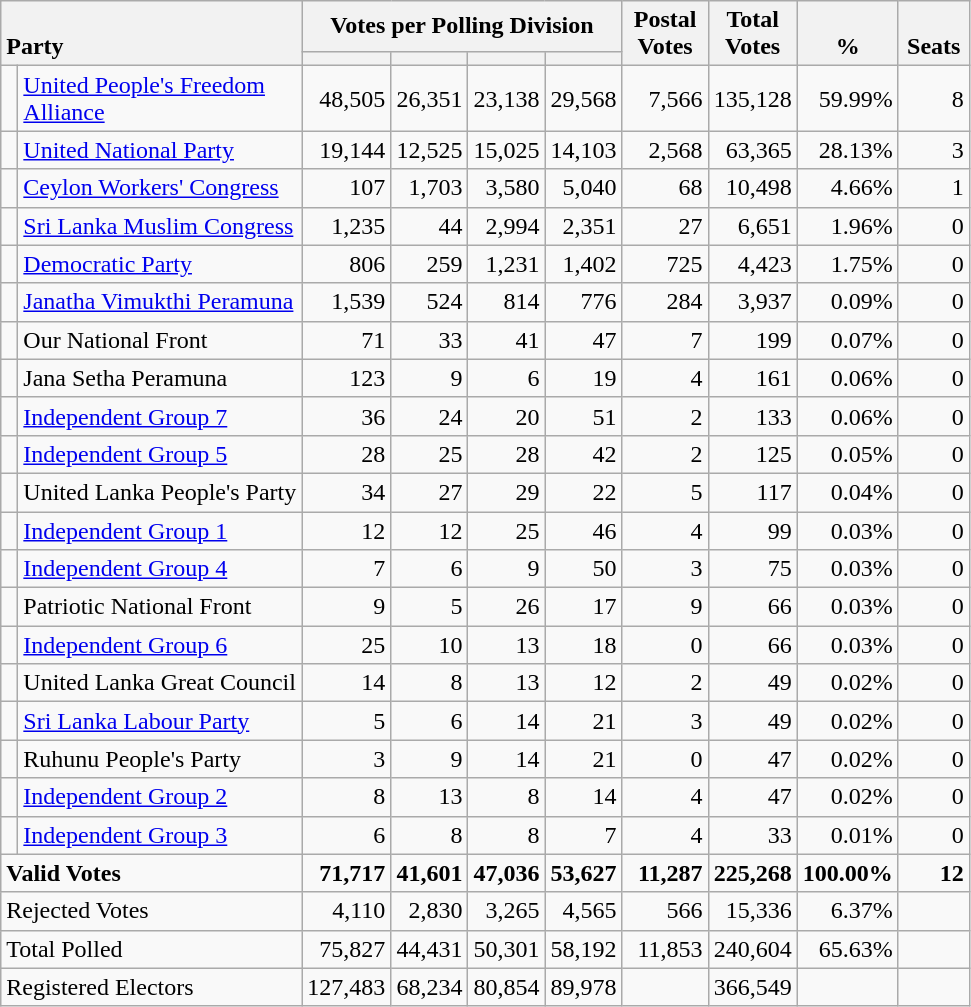<table class="wikitable" border="1" style="text-align:right;">
<tr>
<th style="text-align:left; vertical-align:bottom;" rowspan="2" colspan="2">Party</th>
<th colspan=4>Votes per Polling Division</th>
<th rowspan="2" style="vertical-align:bottom; text-align:center; width:50px;">Postal<br>Votes</th>
<th rowspan="2" style="vertical-align:bottom; text-align:center; width:50px;">Total Votes</th>
<th rowspan="2" style="vertical-align:bottom; text-align:center; width:50px;">%</th>
<th rowspan="2" style="vertical-align:bottom; text-align:center; width:40px;">Seats</th>
</tr>
<tr>
<th></th>
<th></th>
<th></th>
<th></th>
</tr>
<tr>
<td bgcolor=> </td>
<td align=left><a href='#'>United People's Freedom<br>Alliance</a></td>
<td>48,505</td>
<td>26,351</td>
<td>23,138</td>
<td>29,568</td>
<td>7,566</td>
<td>135,128</td>
<td>59.99%</td>
<td>8</td>
</tr>
<tr>
<td bgcolor=> </td>
<td align=left><a href='#'>United National Party</a></td>
<td>19,144</td>
<td>12,525</td>
<td>15,025</td>
<td>14,103</td>
<td>2,568</td>
<td>63,365</td>
<td>28.13%</td>
<td>3</td>
</tr>
<tr>
<td bgcolor=> </td>
<td align=left><a href='#'>Ceylon Workers' Congress</a></td>
<td>107</td>
<td>1,703</td>
<td>3,580</td>
<td>5,040</td>
<td>68</td>
<td>10,498</td>
<td>4.66%</td>
<td>1</td>
</tr>
<tr>
<td bgcolor=> </td>
<td align=left><a href='#'>Sri Lanka Muslim Congress</a></td>
<td>1,235</td>
<td>44</td>
<td>2,994</td>
<td>2,351</td>
<td>27</td>
<td>6,651</td>
<td>1.96%</td>
<td>0</td>
</tr>
<tr>
<td bgcolor=> </td>
<td align=left><a href='#'>Democratic Party</a></td>
<td>806</td>
<td>259</td>
<td>1,231</td>
<td>1,402</td>
<td>725</td>
<td>4,423</td>
<td>1.75%</td>
<td>0</td>
</tr>
<tr>
<td bgcolor=> </td>
<td align=left><a href='#'>Janatha Vimukthi Peramuna</a></td>
<td>1,539</td>
<td>524</td>
<td>814</td>
<td>776</td>
<td>284</td>
<td>3,937</td>
<td>0.09%</td>
<td>0</td>
</tr>
<tr>
<td bgcolor=> </td>
<td align=left>Our National Front</td>
<td>71</td>
<td>33</td>
<td>41</td>
<td>47</td>
<td>7</td>
<td>199</td>
<td>0.07%</td>
<td>0</td>
</tr>
<tr>
<td bgcolor=> </td>
<td align=left>Jana Setha Peramuna</td>
<td>123</td>
<td>9</td>
<td>6</td>
<td>19</td>
<td>4</td>
<td>161</td>
<td>0.06%</td>
<td>0</td>
</tr>
<tr>
<td bgcolor=> </td>
<td align=left><a href='#'>Independent Group 7</a></td>
<td>36</td>
<td>24</td>
<td>20</td>
<td>51</td>
<td>2</td>
<td>133</td>
<td>0.06%</td>
<td>0</td>
</tr>
<tr>
<td bgcolor=> </td>
<td align=left><a href='#'>Independent Group 5</a></td>
<td>28</td>
<td>25</td>
<td>28</td>
<td>42</td>
<td>2</td>
<td>125</td>
<td>0.05%</td>
<td>0</td>
</tr>
<tr>
<td bgcolor=> </td>
<td align=left>United Lanka People's Party</td>
<td>34</td>
<td>27</td>
<td>29</td>
<td>22</td>
<td>5</td>
<td>117</td>
<td>0.04%</td>
<td>0</td>
</tr>
<tr>
<td bgcolor=> </td>
<td align=left><a href='#'>Independent Group 1</a></td>
<td>12</td>
<td>12</td>
<td>25</td>
<td>46</td>
<td>4</td>
<td>99</td>
<td>0.03%</td>
<td>0</td>
</tr>
<tr>
<td bgcolor=> </td>
<td align=left><a href='#'>Independent Group 4</a></td>
<td>7</td>
<td>6</td>
<td>9</td>
<td>50</td>
<td>3</td>
<td>75</td>
<td>0.03%</td>
<td>0</td>
</tr>
<tr>
<td bgcolor=> </td>
<td align=left>Patriotic National Front</td>
<td>9</td>
<td>5</td>
<td>26</td>
<td>17</td>
<td>9</td>
<td>66</td>
<td>0.03%</td>
<td>0</td>
</tr>
<tr>
<td bgcolor=> </td>
<td align=left><a href='#'>Independent Group 6</a></td>
<td>25</td>
<td>10</td>
<td>13</td>
<td>18</td>
<td>0</td>
<td>66</td>
<td>0.03%</td>
<td>0</td>
</tr>
<tr>
<td bgcolor=> </td>
<td align=left>United Lanka Great Council</td>
<td>14</td>
<td>8</td>
<td>13</td>
<td>12</td>
<td>2</td>
<td>49</td>
<td>0.02%</td>
<td>0</td>
</tr>
<tr>
<td bgcolor=> </td>
<td align=left><a href='#'>Sri Lanka Labour Party</a></td>
<td>5</td>
<td>6</td>
<td>14</td>
<td>21</td>
<td>3</td>
<td>49</td>
<td>0.02%</td>
<td>0</td>
</tr>
<tr>
<td bgcolor=> </td>
<td align=left>Ruhunu People's Party</td>
<td>3</td>
<td>9</td>
<td>14</td>
<td>21</td>
<td>0</td>
<td>47</td>
<td>0.02%</td>
<td>0</td>
</tr>
<tr>
<td bgcolor=> </td>
<td align=left><a href='#'>Independent Group 2</a></td>
<td>8</td>
<td>13</td>
<td>8</td>
<td>14</td>
<td>4</td>
<td>47</td>
<td>0.02%</td>
<td>0</td>
</tr>
<tr>
<td bgcolor=> </td>
<td align=left><a href='#'>Independent Group 3</a></td>
<td>6</td>
<td>8</td>
<td>8</td>
<td>7</td>
<td>4</td>
<td>33</td>
<td>0.01%</td>
<td>0</td>
</tr>
<tr>
<td align=left colspan="2"><strong>Valid Votes</strong></td>
<td><strong>71,717</strong></td>
<td><strong>41,601</strong></td>
<td><strong>47,036</strong></td>
<td><strong>53,627</strong></td>
<td><strong>11,287</strong></td>
<td><strong>225,268</strong></td>
<td><strong>100.00%</strong></td>
<td><strong>12</strong></td>
</tr>
<tr>
<td align=left colspan="2">Rejected Votes</td>
<td>4,110</td>
<td>2,830</td>
<td>3,265</td>
<td>4,565</td>
<td>566</td>
<td>15,336</td>
<td>6.37%</td>
<td></td>
</tr>
<tr>
<td align=left colspan="2">Total Polled</td>
<td>75,827</td>
<td>44,431</td>
<td>50,301</td>
<td>58,192</td>
<td>11,853</td>
<td>240,604</td>
<td>65.63%</td>
<td></td>
</tr>
<tr>
<td align=left colspan="2">Registered Electors</td>
<td>127,483</td>
<td>68,234</td>
<td>80,854</td>
<td>89,978</td>
<td></td>
<td>366,549</td>
<td></td>
<td></td>
</tr>
</table>
